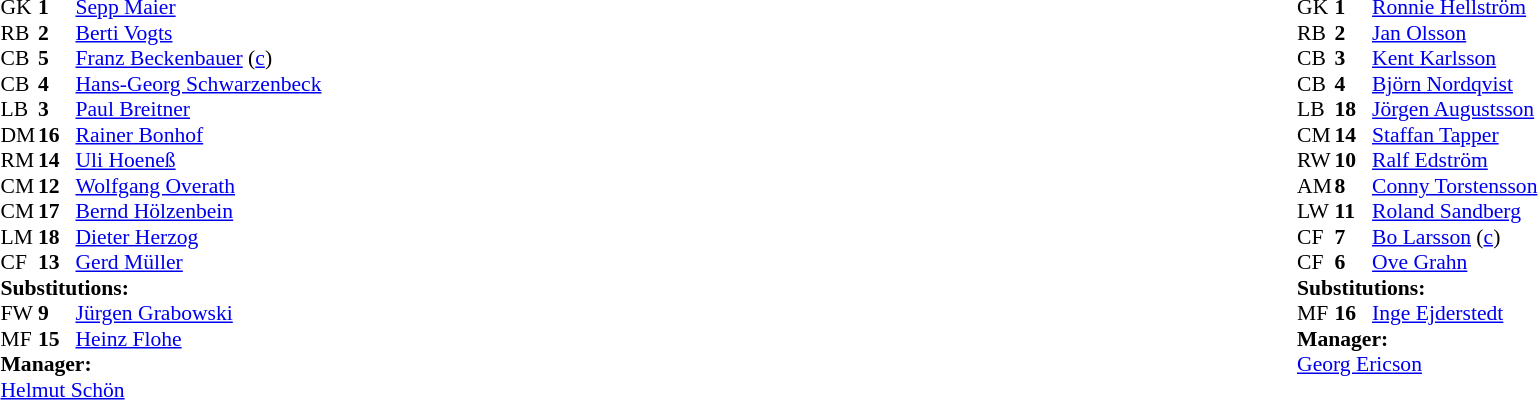<table width="100%">
<tr>
<td valign="top" width="50%"><br><table style="font-size: 90%" cellspacing="0" cellpadding="0">
<tr>
<th width="25"></th>
<th width="25"></th>
</tr>
<tr>
<td>GK</td>
<td><strong>1</strong></td>
<td><a href='#'>Sepp Maier</a></td>
</tr>
<tr>
<td>RB</td>
<td><strong>2</strong></td>
<td><a href='#'>Berti Vogts</a></td>
</tr>
<tr>
<td>CB</td>
<td><strong>5</strong></td>
<td><a href='#'>Franz Beckenbauer</a> (<a href='#'>c</a>)</td>
</tr>
<tr>
<td>CB</td>
<td><strong>4</strong></td>
<td><a href='#'>Hans-Georg Schwarzenbeck</a></td>
</tr>
<tr>
<td>LB</td>
<td><strong>3</strong></td>
<td><a href='#'>Paul Breitner</a></td>
</tr>
<tr>
<td>DM</td>
<td><strong>16</strong></td>
<td><a href='#'>Rainer Bonhof</a></td>
</tr>
<tr>
<td>RM</td>
<td><strong>14</strong></td>
<td><a href='#'>Uli Hoeneß</a></td>
</tr>
<tr>
<td>CM</td>
<td><strong>12</strong></td>
<td><a href='#'>Wolfgang Overath</a></td>
</tr>
<tr>
<td>CM</td>
<td><strong>17</strong></td>
<td><a href='#'>Bernd Hölzenbein</a></td>
<td></td>
<td></td>
</tr>
<tr>
<td>LM</td>
<td><strong>18</strong></td>
<td><a href='#'>Dieter Herzog</a></td>
<td></td>
<td></td>
</tr>
<tr>
<td>CF</td>
<td><strong>13</strong></td>
<td><a href='#'>Gerd Müller</a></td>
</tr>
<tr>
<td colspan=3><strong>Substitutions:</strong></td>
</tr>
<tr>
<td>FW</td>
<td><strong>9</strong></td>
<td><a href='#'>Jürgen Grabowski</a></td>
<td></td>
<td></td>
</tr>
<tr>
<td>MF</td>
<td><strong>15</strong></td>
<td><a href='#'>Heinz Flohe</a></td>
<td></td>
<td></td>
</tr>
<tr>
<td colspan=3><strong>Manager:</strong></td>
</tr>
<tr>
<td colspan="4"><a href='#'>Helmut Schön</a></td>
</tr>
</table>
</td>
<td valign="top" width="50%"><br><table style="font-size: 90%" cellspacing="0" cellpadding="0" align=center>
<tr>
<th width="25"></th>
<th width="25"></th>
</tr>
<tr>
<td>GK</td>
<td><strong>1</strong></td>
<td><a href='#'>Ronnie Hellström</a></td>
</tr>
<tr>
<td>RB</td>
<td><strong>2</strong></td>
<td><a href='#'>Jan Olsson</a></td>
</tr>
<tr>
<td>CB</td>
<td><strong>3</strong></td>
<td><a href='#'>Kent Karlsson</a></td>
</tr>
<tr>
<td>CB</td>
<td><strong>4</strong></td>
<td><a href='#'>Björn Nordqvist</a></td>
</tr>
<tr>
<td>LB</td>
<td><strong>18</strong></td>
<td><a href='#'>Jörgen Augustsson</a></td>
</tr>
<tr>
<td>CM</td>
<td><strong>14</strong></td>
<td><a href='#'>Staffan Tapper</a></td>
</tr>
<tr>
<td>RW</td>
<td><strong>10</strong></td>
<td><a href='#'>Ralf Edström</a></td>
</tr>
<tr>
<td>AM</td>
<td><strong>8</strong></td>
<td><a href='#'>Conny Torstensson</a></td>
</tr>
<tr>
<td>LW</td>
<td><strong>11</strong></td>
<td><a href='#'>Roland Sandberg</a></td>
</tr>
<tr>
<td>CF</td>
<td><strong>7</strong></td>
<td><a href='#'>Bo Larsson</a> (<a href='#'>c</a>)</td>
<td></td>
<td></td>
</tr>
<tr>
<td>CF</td>
<td><strong>6</strong></td>
<td><a href='#'>Ove Grahn</a></td>
<td></td>
</tr>
<tr>
<td colspan=3><strong>Substitutions:</strong></td>
</tr>
<tr>
<td>MF</td>
<td><strong>16</strong></td>
<td><a href='#'>Inge Ejderstedt</a></td>
<td></td>
<td></td>
</tr>
<tr>
<td colspan=3><strong>Manager:</strong></td>
</tr>
<tr>
<td colspan="4"><a href='#'>Georg Ericson</a></td>
</tr>
</table>
</td>
</tr>
</table>
